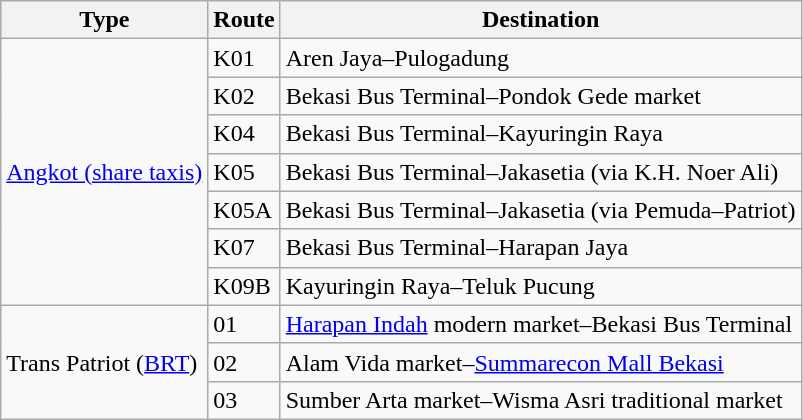<table class="wikitable">
<tr>
<th>Type</th>
<th>Route</th>
<th>Destination</th>
</tr>
<tr>
<td rowspan="7"><a href='#'>Angkot (share taxis)</a></td>
<td>K01</td>
<td>Aren Jaya–Pulogadung</td>
</tr>
<tr>
<td>K02</td>
<td>Bekasi Bus Terminal–Pondok Gede market</td>
</tr>
<tr>
<td>K04</td>
<td>Bekasi Bus Terminal–Kayuringin Raya</td>
</tr>
<tr>
<td>K05</td>
<td>Bekasi Bus Terminal–Jakasetia (via K.H. Noer Ali)</td>
</tr>
<tr>
<td>K05A</td>
<td>Bekasi Bus Terminal–Jakasetia (via Pemuda–Patriot)</td>
</tr>
<tr>
<td>K07</td>
<td>Bekasi Bus Terminal–Harapan Jaya</td>
</tr>
<tr>
<td>K09B</td>
<td>Kayuringin Raya–Teluk Pucung</td>
</tr>
<tr>
<td rowspan="3">Trans Patriot (<a href='#'>BRT</a>)</td>
<td>01</td>
<td><a href='#'>Harapan Indah</a> modern market–Bekasi Bus Terminal</td>
</tr>
<tr>
<td>02</td>
<td>Alam Vida market–<a href='#'>Summarecon Mall Bekasi</a></td>
</tr>
<tr>
<td>03</td>
<td>Sumber Arta market–Wisma Asri traditional market</td>
</tr>
</table>
